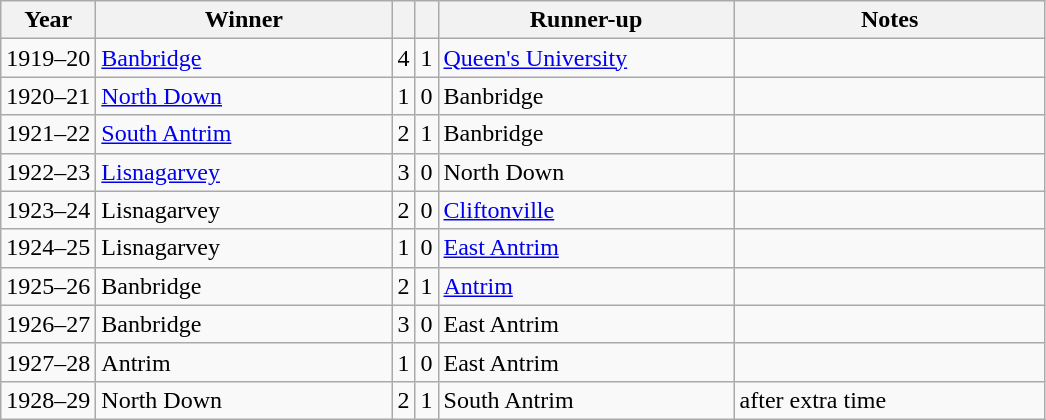<table class="wikitable">
<tr>
<th>Year</th>
<th>Winner</th>
<th></th>
<th></th>
<th>Runner-up</th>
<th>Notes</th>
</tr>
<tr>
<td align="center">1919–20</td>
<td width=190><a href='#'>Banbridge</a></td>
<td align="center">4</td>
<td align="center">1</td>
<td width=190><a href='#'>Queen's University</a></td>
<td width=200></td>
</tr>
<tr>
<td align="center">1920–21</td>
<td><a href='#'>North Down</a></td>
<td align="center">1</td>
<td align="center">0</td>
<td>Banbridge</td>
<td></td>
</tr>
<tr>
<td align="center">1921–22</td>
<td><a href='#'>South Antrim</a></td>
<td align="center">2</td>
<td align="center">1</td>
<td>Banbridge</td>
<td></td>
</tr>
<tr>
<td align="center">1922–23</td>
<td><a href='#'>Lisnagarvey</a></td>
<td align="center">3</td>
<td align="center">0</td>
<td>North Down</td>
<td></td>
</tr>
<tr>
<td align="center">1923–24</td>
<td>Lisnagarvey</td>
<td align="center">2</td>
<td align="center">0</td>
<td><a href='#'>Cliftonville</a></td>
<td></td>
</tr>
<tr>
<td align="center">1924–25</td>
<td>Lisnagarvey</td>
<td align="center">1</td>
<td align="center">0</td>
<td><a href='#'>East Antrim</a></td>
<td></td>
</tr>
<tr>
<td align="center">1925–26</td>
<td>Banbridge</td>
<td align="center">2</td>
<td align="center">1</td>
<td><a href='#'>Antrim</a></td>
<td></td>
</tr>
<tr>
<td align="center">1926–27</td>
<td>Banbridge</td>
<td align="center">3</td>
<td align="center">0</td>
<td>East Antrim</td>
<td></td>
</tr>
<tr>
<td align="center">1927–28</td>
<td>Antrim</td>
<td align="center">1</td>
<td align="center">0</td>
<td>East Antrim</td>
<td></td>
</tr>
<tr>
<td align="center">1928–29</td>
<td>North Down</td>
<td align="center">2</td>
<td align="center">1</td>
<td>South Antrim</td>
<td>after extra time</td>
</tr>
</table>
